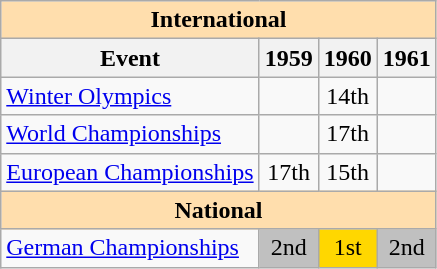<table class="wikitable" style="text-align:center">
<tr>
<th style="background-color: #ffdead; " colspan=4 align=center>International</th>
</tr>
<tr>
<th>Event</th>
<th>1959</th>
<th>1960</th>
<th>1961</th>
</tr>
<tr>
<td align=left><a href='#'>Winter Olympics</a></td>
<td></td>
<td>14th</td>
<td></td>
</tr>
<tr>
<td align=left><a href='#'>World Championships</a></td>
<td></td>
<td>17th</td>
<td></td>
</tr>
<tr>
<td align=left><a href='#'>European Championships</a></td>
<td>17th</td>
<td>15th</td>
<td></td>
</tr>
<tr>
<th style="background-color: #ffdead; " colspan=4 align=center>National</th>
</tr>
<tr>
<td align=left><a href='#'>German Championships</a></td>
<td bgcolor=silver>2nd</td>
<td bgcolor=gold>1st</td>
<td bgcolor=silver>2nd</td>
</tr>
</table>
